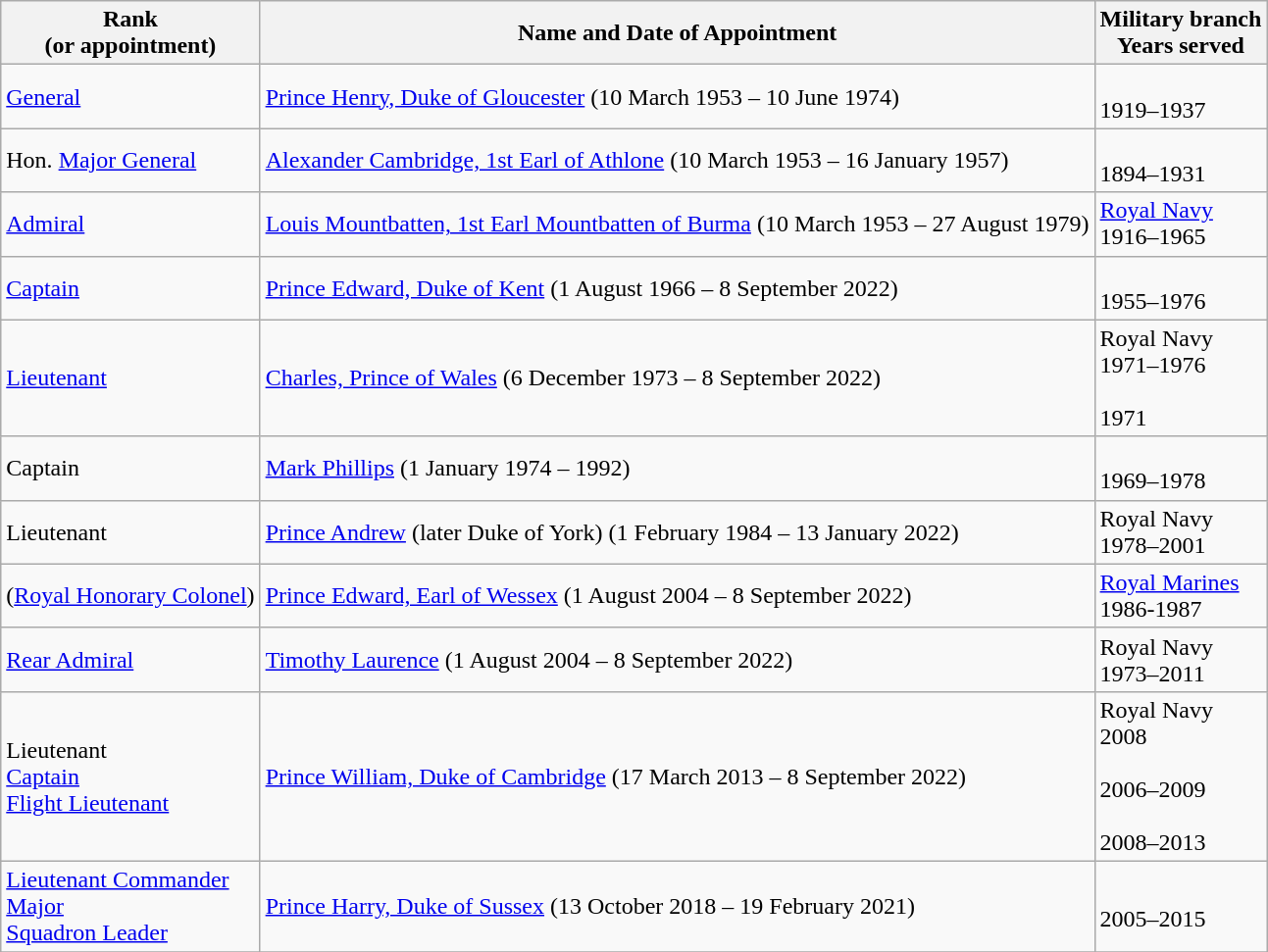<table class="wikitable">
<tr>
<th>Rank<br>(or appointment)</th>
<th>Name and Date of Appointment</th>
<th>Military branch<br>Years served</th>
</tr>
<tr>
<td><a href='#'>General</a></td>
<td><a href='#'>Prince Henry, Duke of Gloucester</a> (10 March 1953 – 10 June 1974)</td>
<td><br>1919–1937</td>
</tr>
<tr>
<td>Hon. <a href='#'>Major General</a></td>
<td><a href='#'>Alexander Cambridge, 1st Earl of Athlone</a> (10 March 1953 – 16 January 1957)</td>
<td><br>1894–1931</td>
</tr>
<tr>
<td><a href='#'>Admiral</a></td>
<td><a href='#'>Louis Mountbatten, 1st Earl Mountbatten of Burma</a> (10 March 1953 – 27 August 1979)</td>
<td> <a href='#'>Royal Navy</a><br>1916–1965</td>
</tr>
<tr>
<td><a href='#'>Captain</a></td>
<td><a href='#'>Prince Edward, Duke of Kent</a> (1 August 1966 – 8 September 2022)</td>
<td><br>1955–1976</td>
</tr>
<tr>
<td><a href='#'>Lieutenant</a></td>
<td><a href='#'>Charles, Prince of Wales</a> (6 December 1973 – 8 September 2022)</td>
<td> Royal Navy<br>1971–1976<br><br>1971</td>
</tr>
<tr>
<td>Captain</td>
<td><a href='#'>Mark Phillips</a> (1 January 1974 – 1992)</td>
<td><br>1969–1978</td>
</tr>
<tr>
<td>Lieutenant</td>
<td><a href='#'>Prince Andrew</a> (later Duke of York) (1 February 1984 – 13 January 2022)</td>
<td> Royal Navy<br>1978–2001</td>
</tr>
<tr>
<td>(<a href='#'>Royal Honorary Colonel</a>)</td>
<td><a href='#'>Prince Edward, Earl of Wessex</a> (1 August 2004 – 8 September 2022)</td>
<td> <a href='#'>Royal Marines</a><br>1986-1987</td>
</tr>
<tr>
<td><a href='#'>Rear Admiral</a></td>
<td><a href='#'>Timothy Laurence</a> (1 August 2004 – 8 September 2022)</td>
<td> Royal Navy<br>1973–2011</td>
</tr>
<tr>
<td>Lieutenant<br><a href='#'>Captain</a><br><a href='#'>Flight Lieutenant</a></td>
<td><a href='#'>Prince William, Duke of Cambridge</a> (17 March 2013 – 8 September 2022)</td>
<td> Royal Navy<br>2008<br><br>2006–2009<br><br>2008–2013</td>
</tr>
<tr>
<td><a href='#'>Lieutenant Commander</a><br><a href='#'>Major</a><br><a href='#'>Squadron Leader</a></td>
<td><a href='#'>Prince Harry, Duke of Sussex</a> (13 October 2018 – 19 February 2021)</td>
<td><br>2005–2015</td>
</tr>
<tr>
</tr>
</table>
